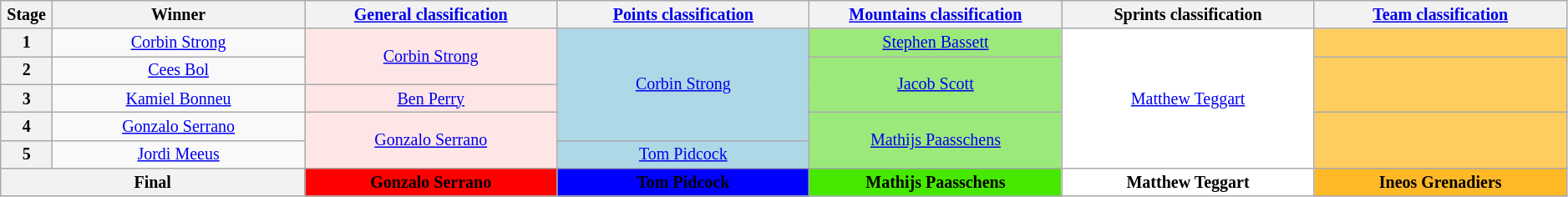<table class="wikitable" style="text-align: center; font-size:smaller;">
<tr style="background:#efefef;">
<th style="width:2%;">Stage</th>
<th style="width:14%;">Winner</th>
<th style="width:14%;"><a href='#'>General classification</a><br></th>
<th style="width:14%;"><a href='#'>Points classification</a><br></th>
<th style="width:14%;"><a href='#'>Mountains classification</a><br></th>
<th style="width:14%;">Sprints classification<br></th>
<th style="width:14%;"><a href='#'>Team classification</a></th>
</tr>
<tr>
<th>1</th>
<td><a href='#'>Corbin Strong</a></td>
<td style="background:#FFE6E6;" rowspan="2"><a href='#'>Corbin Strong</a></td>
<td style="background:lightblue;" rowspan="4"><a href='#'>Corbin Strong</a></td>
<td style="background:#9CE97B;"><a href='#'>Stephen Bassett</a></td>
<td style="background:white;" rowspan="5"><a href='#'>Matthew Teggart</a></td>
<td style="background:#FFCD5F;"></td>
</tr>
<tr>
<th>2</th>
<td><a href='#'>Cees Bol</a></td>
<td style="background:#9CE97B;" rowspan="2"><a href='#'>Jacob Scott</a></td>
<td style="background:#FFCD5F;" rowspan="2"></td>
</tr>
<tr>
<th>3</th>
<td><a href='#'>Kamiel Bonneu</a></td>
<td style="background:#FFE6E6;"><a href='#'>Ben Perry</a></td>
</tr>
<tr>
<th>4</th>
<td><a href='#'>Gonzalo Serrano</a></td>
<td style="background:#FFE6E6;" rowspan="2"><a href='#'>Gonzalo Serrano</a></td>
<td style="background:#9CE97B;" rowspan="2"><a href='#'>Mathijs Paasschens</a></td>
<td style="background:#FFCD5F;" rowspan="2"></td>
</tr>
<tr>
<th>5</th>
<td><a href='#'>Jordi Meeus</a></td>
<td style="background:lightblue;"><a href='#'>Tom Pidcock</a></td>
</tr>
<tr>
<th colspan="2">Final</th>
<th style="background:red;">Gonzalo Serrano</th>
<th style="background:blue;">Tom Pidcock</th>
<th style="background:#46E800;">Mathijs Paasschens</th>
<th style="background:white;">Matthew Teggart</th>
<th style="background:#FFB927;">Ineos Grenadiers</th>
</tr>
</table>
